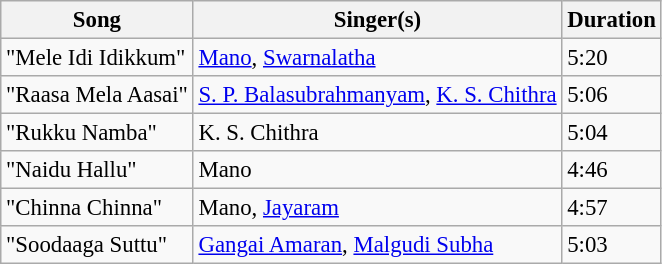<table class="wikitable" style="font-size:95%;">
<tr>
<th>Song</th>
<th>Singer(s)</th>
<th>Duration</th>
</tr>
<tr>
<td>"Mele Idi Idikkum"</td>
<td><a href='#'>Mano</a>, <a href='#'>Swarnalatha</a></td>
<td>5:20</td>
</tr>
<tr>
<td>"Raasa Mela Aasai"</td>
<td><a href='#'>S. P. Balasubrahmanyam</a>, <a href='#'>K. S. Chithra</a></td>
<td>5:06</td>
</tr>
<tr>
<td>"Rukku Namba"</td>
<td>K. S. Chithra</td>
<td>5:04</td>
</tr>
<tr>
<td>"Naidu Hallu"</td>
<td>Mano</td>
<td>4:46</td>
</tr>
<tr>
<td>"Chinna Chinna"</td>
<td>Mano, <a href='#'>Jayaram</a></td>
<td>4:57</td>
</tr>
<tr>
<td>"Soodaaga Suttu"</td>
<td><a href='#'>Gangai Amaran</a>, <a href='#'>Malgudi Subha</a></td>
<td>5:03</td>
</tr>
</table>
